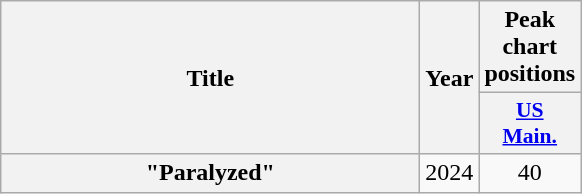<table class="wikitable plainrowheaders" style="text-align:center;">
<tr>
<th scope="col" rowspan="2" style="width:17em;">Title</th>
<th scope="col" rowspan="2">Year</th>
<th scope="col" colspan="1">Peak chart positions</th>
</tr>
<tr>
<th scope="col" style="width:3em;font-size:90%;"><a href='#'>US<br>Main.</a><br></th>
</tr>
<tr>
<th scope="row">"Paralyzed"<br></th>
<td>2024</td>
<td>40</td>
</tr>
</table>
